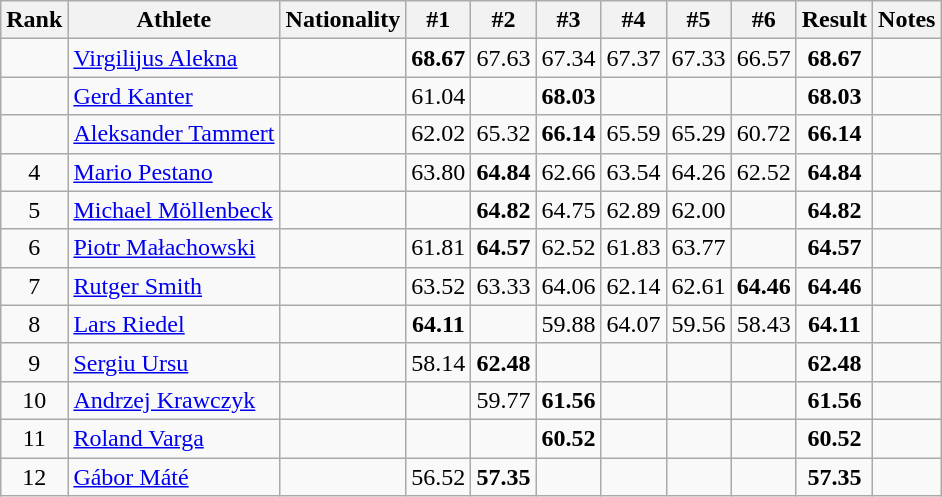<table class="wikitable sortable" style="text-align:center">
<tr>
<th>Rank</th>
<th>Athlete</th>
<th>Nationality</th>
<th>#1</th>
<th>#2</th>
<th>#3</th>
<th>#4</th>
<th>#5</th>
<th>#6</th>
<th>Result</th>
<th>Notes</th>
</tr>
<tr>
<td></td>
<td align=left><a href='#'>Virgilijus Alekna</a></td>
<td align=left></td>
<td><strong>68.67</strong></td>
<td>67.63</td>
<td>67.34</td>
<td>67.37</td>
<td>67.33</td>
<td>66.57</td>
<td><strong>68.67</strong></td>
<td></td>
</tr>
<tr>
<td></td>
<td align=left><a href='#'>Gerd Kanter</a></td>
<td align=left></td>
<td>61.04</td>
<td></td>
<td><strong>68.03</strong></td>
<td></td>
<td></td>
<td></td>
<td><strong>68.03</strong></td>
<td></td>
</tr>
<tr>
<td></td>
<td align=left><a href='#'>Aleksander Tammert</a></td>
<td align=left></td>
<td>62.02</td>
<td>65.32</td>
<td><strong>66.14</strong></td>
<td>65.59</td>
<td>65.29</td>
<td>60.72</td>
<td><strong>66.14</strong></td>
<td></td>
</tr>
<tr>
<td>4</td>
<td align=left><a href='#'>Mario Pestano</a></td>
<td align=left></td>
<td>63.80</td>
<td><strong>64.84</strong></td>
<td>62.66</td>
<td>63.54</td>
<td>64.26</td>
<td>62.52</td>
<td><strong>64.84</strong></td>
<td></td>
</tr>
<tr>
<td>5</td>
<td align=left><a href='#'>Michael Möllenbeck</a></td>
<td align=left></td>
<td></td>
<td><strong>64.82</strong></td>
<td>64.75</td>
<td>62.89</td>
<td>62.00</td>
<td></td>
<td><strong>64.82</strong></td>
<td></td>
</tr>
<tr>
<td>6</td>
<td align=left><a href='#'>Piotr Małachowski</a></td>
<td align=left></td>
<td>61.81</td>
<td><strong>64.57</strong></td>
<td>62.52</td>
<td>61.83</td>
<td>63.77</td>
<td></td>
<td><strong>64.57</strong></td>
<td></td>
</tr>
<tr>
<td>7</td>
<td align=left><a href='#'>Rutger Smith</a></td>
<td align=left></td>
<td>63.52</td>
<td>63.33</td>
<td>64.06</td>
<td>62.14</td>
<td>62.61</td>
<td><strong>64.46</strong></td>
<td><strong>64.46</strong></td>
<td></td>
</tr>
<tr>
<td>8</td>
<td align=left><a href='#'>Lars Riedel</a></td>
<td align=left></td>
<td><strong>64.11</strong></td>
<td></td>
<td>59.88</td>
<td>64.07</td>
<td>59.56</td>
<td>58.43</td>
<td><strong>64.11</strong></td>
<td></td>
</tr>
<tr>
<td>9</td>
<td align=left><a href='#'>Sergiu Ursu</a></td>
<td align=left></td>
<td>58.14</td>
<td><strong>62.48</strong></td>
<td></td>
<td></td>
<td></td>
<td></td>
<td><strong>62.48</strong></td>
<td></td>
</tr>
<tr>
<td>10</td>
<td align=left><a href='#'>Andrzej Krawczyk</a></td>
<td align=left></td>
<td></td>
<td>59.77</td>
<td><strong>61.56</strong></td>
<td></td>
<td></td>
<td></td>
<td><strong>61.56</strong></td>
<td></td>
</tr>
<tr>
<td>11</td>
<td align=left><a href='#'>Roland Varga</a></td>
<td align=left></td>
<td></td>
<td></td>
<td><strong>60.52</strong></td>
<td></td>
<td></td>
<td></td>
<td><strong>60.52</strong></td>
<td></td>
</tr>
<tr>
<td>12</td>
<td align=left><a href='#'>Gábor Máté</a></td>
<td align=left></td>
<td>56.52</td>
<td><strong>57.35</strong></td>
<td></td>
<td></td>
<td></td>
<td></td>
<td><strong>57.35</strong></td>
<td></td>
</tr>
</table>
